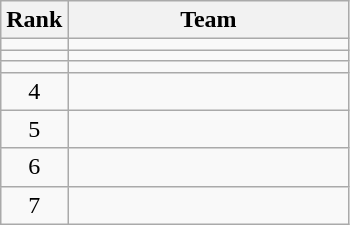<table class=wikitable style="text-align:center;">
<tr>
<th>Rank</th>
<th width=180>Team</th>
</tr>
<tr>
<td></td>
<td align=left></td>
</tr>
<tr>
<td></td>
<td align=left></td>
</tr>
<tr>
<td></td>
<td align=left></td>
</tr>
<tr>
<td>4</td>
<td align=left></td>
</tr>
<tr>
<td>5</td>
<td align=left></td>
</tr>
<tr>
<td>6</td>
<td align=left></td>
</tr>
<tr>
<td>7</td>
<td align=left></td>
</tr>
</table>
